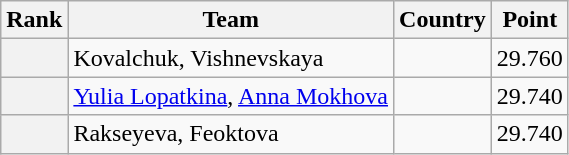<table class="wikitable sortable">
<tr>
<th>Rank</th>
<th>Team</th>
<th>Country</th>
<th>Point</th>
</tr>
<tr>
<th></th>
<td>Kovalchuk, Vishnevskaya</td>
<td></td>
<td>29.760</td>
</tr>
<tr>
<th></th>
<td><a href='#'>Yulia Lopatkina</a>, <a href='#'>Anna Mokhova</a></td>
<td></td>
<td>29.740</td>
</tr>
<tr>
<th></th>
<td>Rakseyeva, Feoktova</td>
<td></td>
<td>29.740</td>
</tr>
</table>
